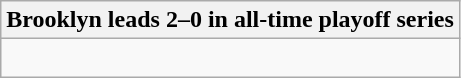<table class="wikitable collapsible collapsed">
<tr>
<th>Brooklyn leads 2–0 in all-time playoff series</th>
</tr>
<tr>
<td><br>
</td>
</tr>
</table>
